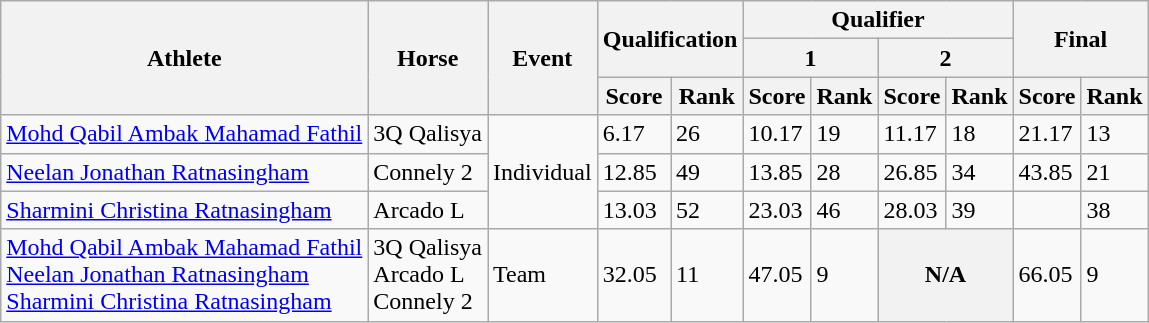<table class="wikitable">
<tr>
<th rowspan="3">Athlete</th>
<th rowspan="3">Horse</th>
<th rowspan="3">Event</th>
<th colspan="2" rowspan="2">Qualification</th>
<th colspan="4">Qualifier</th>
<th colspan="2" rowspan="2">Final</th>
</tr>
<tr>
<th colspan="2">1</th>
<th colspan="2">2</th>
</tr>
<tr>
<th>Score</th>
<th>Rank</th>
<th>Score</th>
<th>Rank</th>
<th>Score</th>
<th>Rank</th>
<th>Score</th>
<th>Rank</th>
</tr>
<tr>
<td><a href='#'>Mohd Qabil Ambak Mahamad Fathil</a></td>
<td>3Q Qalisya</td>
<td rowspan="3">Individual</td>
<td>6.17</td>
<td>26</td>
<td>10.17</td>
<td>19</td>
<td>11.17</td>
<td>18</td>
<td>21.17</td>
<td>13</td>
</tr>
<tr>
<td><a href='#'>Neelan Jonathan Ratnasingham</a></td>
<td>Connely 2</td>
<td>12.85</td>
<td>49</td>
<td>13.85</td>
<td>28</td>
<td>26.85</td>
<td>34</td>
<td>43.85</td>
<td>21</td>
</tr>
<tr>
<td><a href='#'>Sharmini Christina Ratnasingham</a></td>
<td>Arcado L</td>
<td>13.03</td>
<td>52</td>
<td>23.03</td>
<td>46</td>
<td>28.03</td>
<td>39</td>
<td><strong></strong></td>
<td>38</td>
</tr>
<tr>
<td><a href='#'>Mohd Qabil Ambak Mahamad Fathil</a><br><a href='#'>Neelan Jonathan Ratnasingham</a><br><a href='#'>Sharmini Christina Ratnasingham</a></td>
<td>3Q Qalisya<br> Arcado L <br> Connely 2</td>
<td>Team</td>
<td>32.05</td>
<td>11</td>
<td>47.05</td>
<td>9</td>
<th colspan="2">N/A</th>
<td>66.05</td>
<td>9</td>
</tr>
</table>
